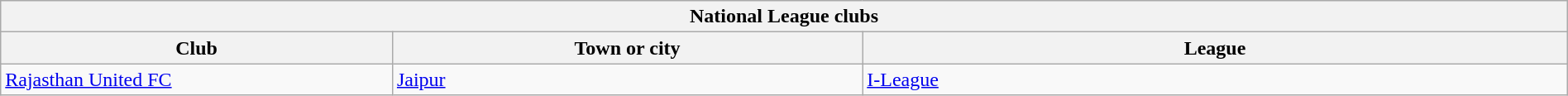<table class="wikitable sortable" width="100%">
<tr>
<th colspan="3">National League clubs</th>
</tr>
<tr>
<th !width="25%">Club</th>
<th width="30%">Town or city</th>
<th width="45%">League</th>
</tr>
<tr |>
<td><a href='#'>Rajasthan United FC</a></td>
<td><a href='#'>Jaipur</a></td>
<td><a href='#'>I-League</a></td>
</tr>
</table>
